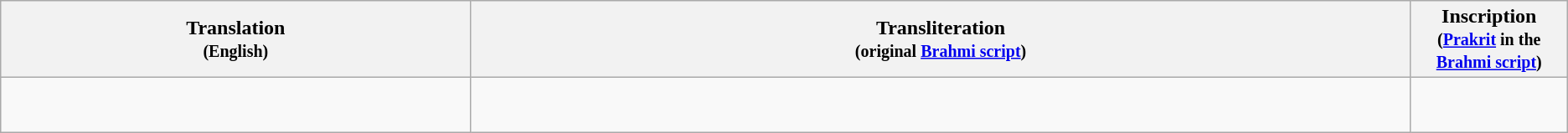<table class="wikitable centre">
<tr>
<th scope="col" align=left>Translation<br><small>(English)</small></th>
<th>Transliteration<br><small>(original <a href='#'>Brahmi script</a>)</small></th>
<th>Inscription<br><small>(<a href='#'>Prakrit</a> in the <a href='#'>Brahmi script</a>)</small></th>
</tr>
<tr>
<td align=center width="30%"><br>
<br></td>
<td align=left><br></td>
<td align=center width="10%"><br><br></td>
</tr>
</table>
